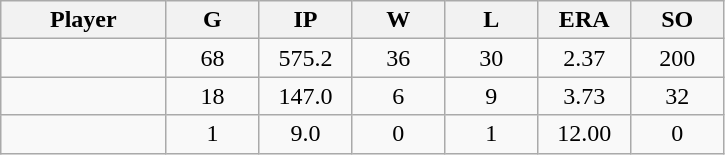<table class="wikitable sortable">
<tr>
<th bgcolor="#DDDDFF" width="16%">Player</th>
<th bgcolor="#DDDDFF" width="9%">G</th>
<th bgcolor="#DDDDFF" width="9%">IP</th>
<th bgcolor="#DDDDFF" width="9%">W</th>
<th bgcolor="#DDDDFF" width="9%">L</th>
<th bgcolor="#DDDDFF" width="9%">ERA</th>
<th bgcolor="#DDDDFF" width="9%">SO</th>
</tr>
<tr align="center">
<td></td>
<td>68</td>
<td>575.2</td>
<td>36</td>
<td>30</td>
<td>2.37</td>
<td>200</td>
</tr>
<tr align="center">
<td></td>
<td>18</td>
<td>147.0</td>
<td>6</td>
<td>9</td>
<td>3.73</td>
<td>32</td>
</tr>
<tr align="center">
<td></td>
<td>1</td>
<td>9.0</td>
<td>0</td>
<td>1</td>
<td>12.00</td>
<td>0</td>
</tr>
</table>
